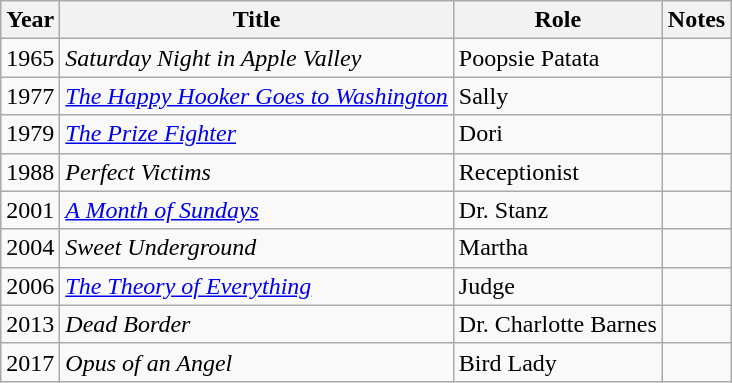<table class="wikitable sortable">
<tr>
<th>Year</th>
<th>Title</th>
<th>Role</th>
<th>Notes</th>
</tr>
<tr>
<td>1965</td>
<td><em>Saturday Night in Apple Valley</em></td>
<td>Poopsie Patata</td>
<td></td>
</tr>
<tr>
<td>1977</td>
<td><em><a href='#'>The Happy Hooker Goes to Washington</a></em></td>
<td>Sally</td>
<td></td>
</tr>
<tr>
<td>1979</td>
<td><em><a href='#'>The Prize Fighter</a></em></td>
<td>Dori</td>
<td></td>
</tr>
<tr>
<td>1988</td>
<td><em>Perfect Victims</em></td>
<td>Receptionist</td>
<td></td>
</tr>
<tr>
<td>2001</td>
<td><a href='#'><em>A Month of Sundays</em></a></td>
<td>Dr. Stanz</td>
<td></td>
</tr>
<tr>
<td>2004</td>
<td><em>Sweet Underground</em></td>
<td>Martha</td>
<td></td>
</tr>
<tr>
<td>2006</td>
<td><a href='#'><em>The Theory of Everything</em></a></td>
<td>Judge</td>
<td></td>
</tr>
<tr>
<td>2013</td>
<td><em>Dead Border</em></td>
<td>Dr. Charlotte Barnes</td>
<td></td>
</tr>
<tr>
<td>2017</td>
<td><em>Opus of an Angel</em></td>
<td>Bird Lady</td>
<td></td>
</tr>
</table>
